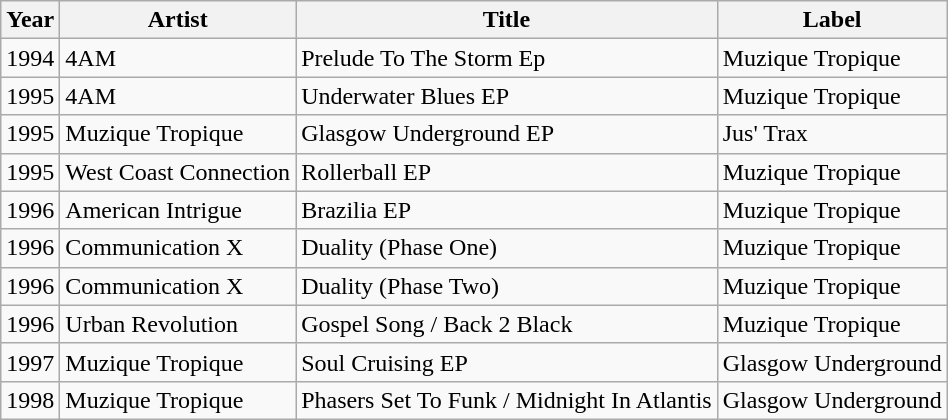<table class="wikitable sortable">
<tr>
<th>Year</th>
<th>Artist</th>
<th>Title</th>
<th>Label</th>
</tr>
<tr>
<td>1994</td>
<td>4AM</td>
<td>Prelude To The Storm Ep</td>
<td>Muzique Tropique</td>
</tr>
<tr>
<td>1995</td>
<td>4AM</td>
<td>Underwater Blues EP</td>
<td>Muzique Tropique</td>
</tr>
<tr>
<td>1995</td>
<td>Muzique Tropique</td>
<td>Glasgow Underground EP</td>
<td>Jus' Trax</td>
</tr>
<tr>
<td>1995</td>
<td>West Coast Connection</td>
<td>Rollerball EP</td>
<td>Muzique Tropique</td>
</tr>
<tr>
<td>1996</td>
<td>American Intrigue</td>
<td>Brazilia EP</td>
<td>Muzique Tropique</td>
</tr>
<tr>
<td>1996</td>
<td>Communication X</td>
<td>Duality (Phase One)</td>
<td>Muzique Tropique</td>
</tr>
<tr>
<td>1996</td>
<td>Communication X</td>
<td>Duality (Phase Two)</td>
<td>Muzique Tropique</td>
</tr>
<tr>
<td>1996</td>
<td>Urban Revolution</td>
<td>Gospel Song / Back 2 Black</td>
<td>Muzique Tropique</td>
</tr>
<tr>
<td>1997</td>
<td>Muzique Tropique</td>
<td>Soul Cruising EP</td>
<td>Glasgow Underground</td>
</tr>
<tr>
<td>1998</td>
<td>Muzique Tropique</td>
<td>Phasers Set To Funk / Midnight In Atlantis</td>
<td>Glasgow Underground</td>
</tr>
</table>
